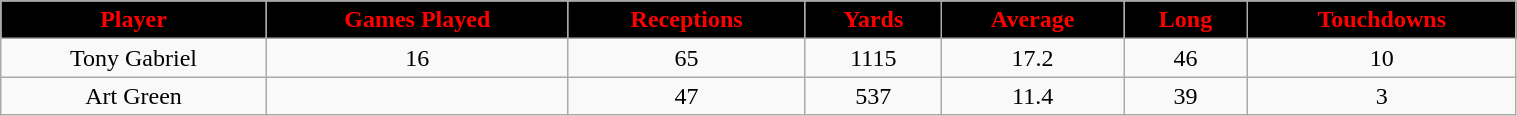<table class="wikitable" style="min-width:80%;text-align:center;">
<tr>
<th style="background:black; color:red;">Player</th>
<th style="background:black; color:red;">Games Played</th>
<th style="background:black; color:red;">Receptions</th>
<th style="background:black; color:red;">Yards</th>
<th style="background:black; color:red;">Average</th>
<th style="background:black; color:red;">Long</th>
<th style="background:black; color:red;">Touchdowns</th>
</tr>
<tr>
<td>Tony Gabriel</td>
<td>16</td>
<td>65</td>
<td>1115</td>
<td>17.2</td>
<td>46</td>
<td>10</td>
</tr>
<tr>
<td>Art Green</td>
<td></td>
<td>47</td>
<td>537</td>
<td>11.4</td>
<td>39</td>
<td>3</td>
</tr>
</table>
